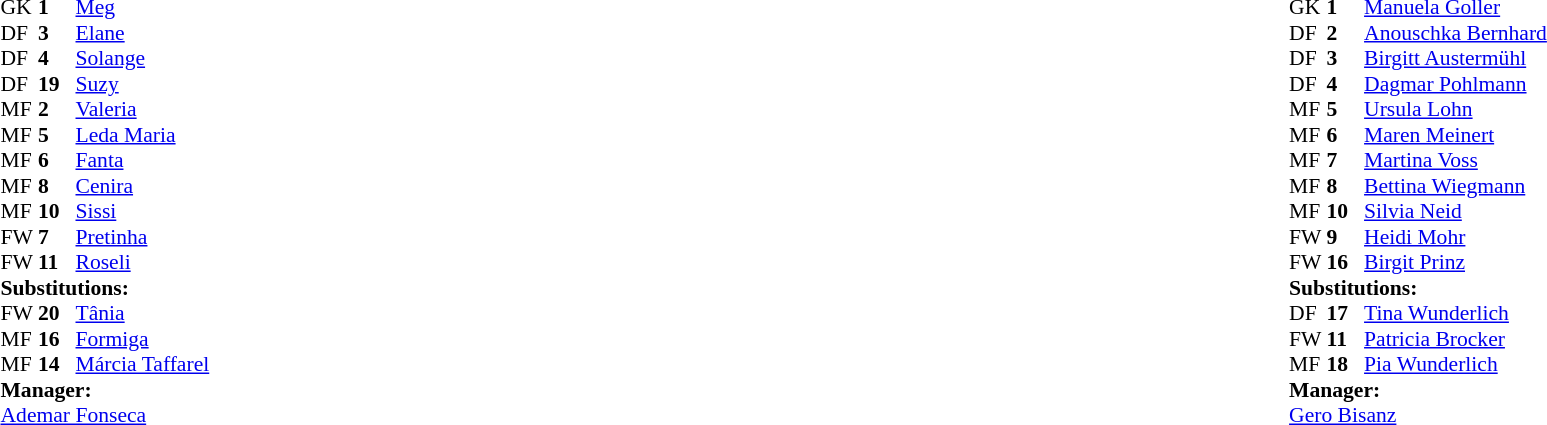<table width="100%">
<tr>
<td valign="top" width="40%"><br><table style="font-size:90%" cellspacing="0" cellpadding="0">
<tr>
<th width=25></th>
<th width=25></th>
</tr>
<tr>
<td>GK</td>
<td><strong>1</strong></td>
<td><a href='#'>Meg</a></td>
</tr>
<tr>
<td>DF</td>
<td><strong>3</strong></td>
<td><a href='#'>Elane</a></td>
</tr>
<tr>
<td>DF</td>
<td><strong>4</strong></td>
<td><a href='#'>Solange</a></td>
<td></td>
</tr>
<tr>
<td>DF</td>
<td><strong>19</strong></td>
<td><a href='#'>Suzy</a></td>
<td></td>
</tr>
<tr>
<td>MF</td>
<td><strong>2</strong></td>
<td><a href='#'>Valeria</a></td>
<td></td>
<td></td>
</tr>
<tr>
<td>MF</td>
<td><strong>5</strong></td>
<td><a href='#'>Leda Maria</a></td>
<td></td>
<td></td>
</tr>
<tr>
<td>MF</td>
<td><strong>6</strong></td>
<td><a href='#'>Fanta</a></td>
</tr>
<tr>
<td>MF</td>
<td><strong>8</strong></td>
<td><a href='#'>Cenira</a></td>
<td></td>
</tr>
<tr>
<td>MF</td>
<td><strong>10</strong></td>
<td><a href='#'>Sissi</a></td>
</tr>
<tr>
<td>FW</td>
<td><strong>7</strong></td>
<td><a href='#'>Pretinha</a></td>
<td></td>
<td></td>
</tr>
<tr>
<td>FW</td>
<td><strong>11</strong></td>
<td><a href='#'>Roseli</a></td>
</tr>
<tr>
<td colspan=3><strong>Substitutions:</strong></td>
</tr>
<tr>
<td>FW</td>
<td><strong>20</strong></td>
<td><a href='#'>Tânia</a></td>
<td></td>
<td></td>
</tr>
<tr>
<td>MF</td>
<td><strong>16</strong></td>
<td><a href='#'>Formiga</a></td>
<td></td>
<td></td>
</tr>
<tr>
<td>MF</td>
<td><strong>14</strong></td>
<td><a href='#'>Márcia Taffarel</a></td>
<td></td>
<td></td>
</tr>
<tr>
<td colspan=3><strong>Manager:</strong></td>
</tr>
<tr>
<td colspan=3><a href='#'>Ademar Fonseca</a></td>
</tr>
</table>
</td>
<td valign="top"></td>
<td valign="top" width="50%"><br><table style="font-size:90%; margin:auto" cellspacing="0" cellpadding="0">
<tr>
<th width=25></th>
<th width=25></th>
</tr>
<tr>
<td>GK</td>
<td><strong>1</strong></td>
<td><a href='#'>Manuela Goller</a></td>
</tr>
<tr>
<td>DF</td>
<td><strong>2</strong></td>
<td><a href='#'>Anouschka Bernhard</a></td>
</tr>
<tr>
<td>DF</td>
<td><strong>3</strong></td>
<td><a href='#'>Birgitt Austermühl</a></td>
<td></td>
<td></td>
</tr>
<tr>
<td>DF</td>
<td><strong>4</strong></td>
<td><a href='#'>Dagmar Pohlmann</a></td>
</tr>
<tr>
<td>MF</td>
<td><strong>5</strong></td>
<td><a href='#'>Ursula Lohn</a></td>
</tr>
<tr>
<td>MF</td>
<td><strong>6</strong></td>
<td><a href='#'>Maren Meinert</a></td>
<td></td>
<td></td>
</tr>
<tr>
<td>MF</td>
<td><strong>7</strong></td>
<td><a href='#'>Martina Voss</a></td>
</tr>
<tr>
<td>MF</td>
<td><strong>8</strong></td>
<td><a href='#'>Bettina Wiegmann</a></td>
<td></td>
<td></td>
</tr>
<tr>
<td>MF</td>
<td><strong>10</strong></td>
<td><a href='#'>Silvia Neid</a></td>
</tr>
<tr>
<td>FW</td>
<td><strong>9</strong></td>
<td><a href='#'>Heidi Mohr</a></td>
</tr>
<tr>
<td>FW</td>
<td><strong>16</strong></td>
<td><a href='#'>Birgit Prinz</a></td>
<td></td>
</tr>
<tr>
<td colspan=3><strong>Substitutions:</strong></td>
</tr>
<tr>
<td>DF</td>
<td><strong>17</strong></td>
<td><a href='#'>Tina Wunderlich</a></td>
<td></td>
<td></td>
</tr>
<tr>
<td>FW</td>
<td><strong>11</strong></td>
<td><a href='#'>Patricia Brocker</a></td>
<td></td>
<td></td>
</tr>
<tr>
<td>MF</td>
<td><strong>18</strong></td>
<td><a href='#'>Pia Wunderlich</a></td>
<td></td>
<td></td>
</tr>
<tr>
<td colspan=3><strong>Manager:</strong></td>
</tr>
<tr>
<td colspan=3><a href='#'>Gero Bisanz</a></td>
</tr>
</table>
</td>
</tr>
</table>
